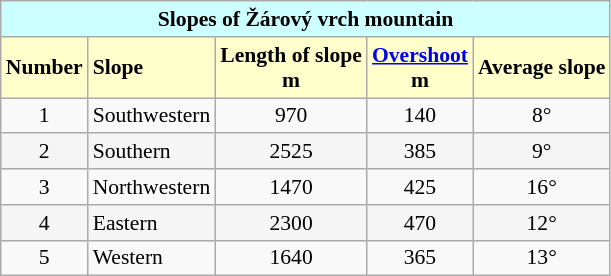<table class="wikitable" style="text-align:center; font-size:90%">
<tr>
<td colspan="5" bgcolor="#CCFFFF"> <strong>Slopes of Žárový vrch mountain</strong></td>
</tr>
<tr bgcolor="#FFFFCC">
<td><strong>Number</strong></td>
<td align="left"><strong>Slope</strong></td>
<td><strong>Length of slope</strong><br><strong>m</strong></td>
<td><strong><a href='#'>Overshoot</a></strong><br><strong>m</strong></td>
<td><strong>Average slope</strong></td>
</tr>
<tr>
<td>1</td>
<td align="left">Southwestern</td>
<td>970</td>
<td>140</td>
<td>8°</td>
</tr>
<tr bgcolor="#F5F5F5">
<td>2</td>
<td align="left">Southern</td>
<td>2525</td>
<td>385</td>
<td>9°</td>
</tr>
<tr>
<td>3</td>
<td align="left">Northwestern</td>
<td>1470</td>
<td>425</td>
<td>16°</td>
</tr>
<tr bgcolor="#F5F5F5">
<td>4</td>
<td align="left">Eastern</td>
<td>2300</td>
<td>470</td>
<td>12°</td>
</tr>
<tr>
<td>5</td>
<td align="left">Western</td>
<td>1640</td>
<td>365</td>
<td>13°</td>
</tr>
</table>
